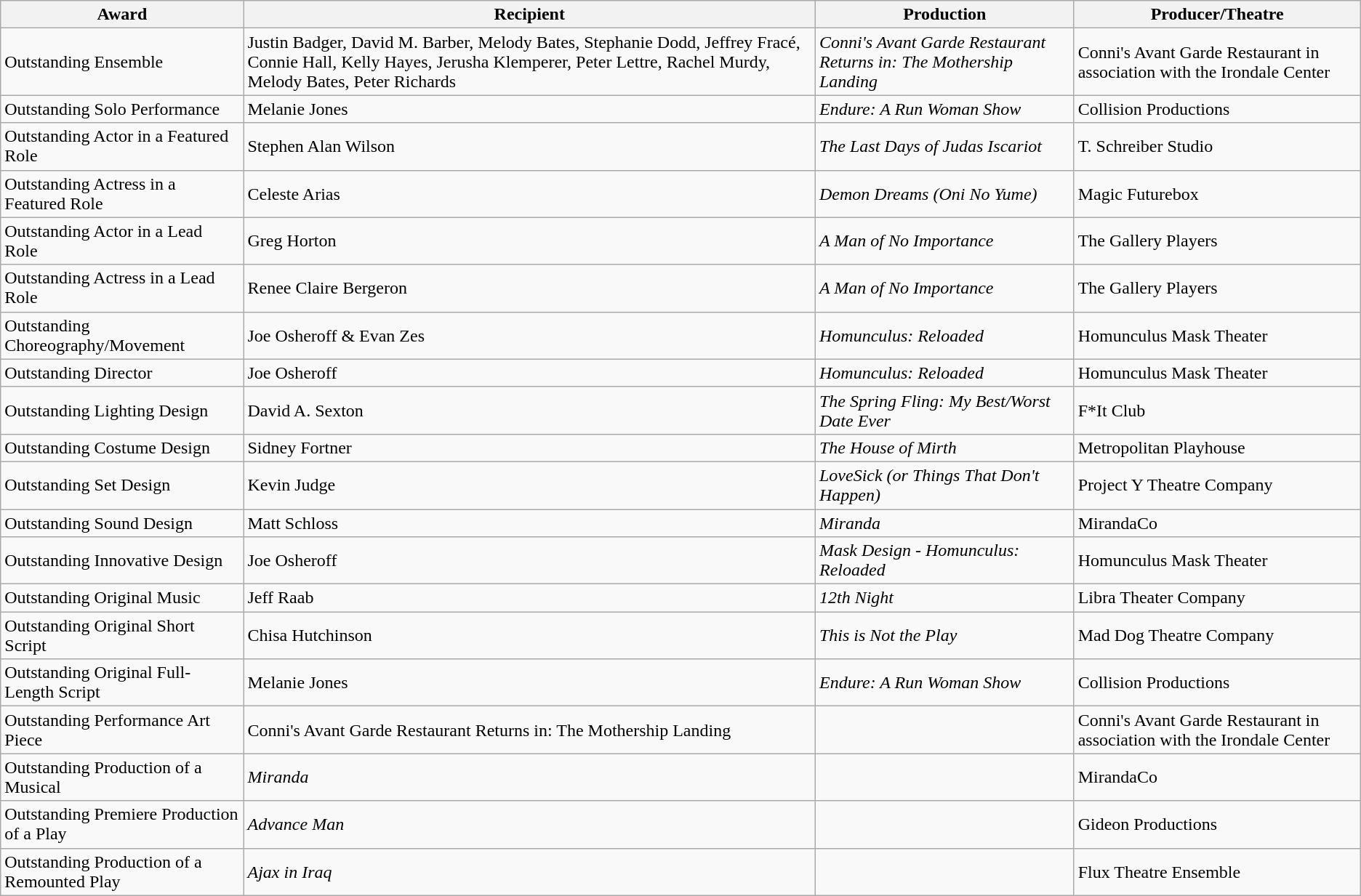<table class="wikitable">
<tr>
<th>Award </th>
<th>Recipient</th>
<th>Production</th>
<th>Producer/Theatre</th>
</tr>
<tr>
<td>Outstanding Ensemble</td>
<td>Justin Badger, David M. Barber, Melody Bates, Stephanie Dodd, Jeffrey Fracé, Connie Hall, Kelly Hayes, Jerusha Klemperer, Peter Lettre, Rachel Murdy, Melody Bates, Peter Richards</td>
<td><em>Conni's Avant Garde Restaurant Returns in: The Mothership Landing</em></td>
<td>Conni's Avant Garde Restaurant in association with the Irondale Center</td>
</tr>
<tr>
<td>Outstanding Solo Performance</td>
<td>Melanie Jones</td>
<td><em>Endure: A Run Woman Show</em></td>
<td>Collision Productions</td>
</tr>
<tr>
<td>Outstanding Actor in a Featured Role</td>
<td>Stephen Alan Wilson</td>
<td><em>The Last Days of Judas Iscariot</em></td>
<td>T. Schreiber Studio</td>
</tr>
<tr>
<td>Outstanding Actress in a Featured Role</td>
<td>Celeste Arias</td>
<td><em>Demon Dreams (Oni No Yume)</em></td>
<td>Magic Futurebox</td>
</tr>
<tr>
<td>Outstanding Actor in a Lead Role</td>
<td>Greg Horton</td>
<td><em>A Man of No Importance</em></td>
<td>The Gallery Players</td>
</tr>
<tr>
<td>Outstanding Actress in a Lead Role</td>
<td>Renee Claire Bergeron</td>
<td><em>A Man of No Importance</em></td>
<td>The Gallery Players</td>
</tr>
<tr>
<td>Outstanding Choreography/Movement</td>
<td>Joe Osheroff & Evan Zes</td>
<td><em>Homunculus: Reloaded</em></td>
<td>Homunculus Mask Theater</td>
</tr>
<tr>
<td>Outstanding Director</td>
<td>Joe Osheroff</td>
<td><em>Homunculus: Reloaded</em></td>
<td>Homunculus Mask Theater</td>
</tr>
<tr>
<td>Outstanding Lighting Design</td>
<td>David A. Sexton</td>
<td><em>The Spring Fling: My Best/Worst Date Ever</em></td>
<td>F*It Club</td>
</tr>
<tr>
<td>Outstanding Costume Design</td>
<td>Sidney Fortner</td>
<td><em>The House of Mirth</em></td>
<td>Metropolitan Playhouse</td>
</tr>
<tr>
<td>Outstanding Set Design</td>
<td>Kevin Judge</td>
<td><em>LoveSick (or Things That Don't Happen)</em></td>
<td>Project Y Theatre Company</td>
</tr>
<tr>
<td>Outstanding Sound Design</td>
<td>Matt Schloss</td>
<td><em>Miranda</em></td>
<td>MirandaCo</td>
</tr>
<tr>
<td>Outstanding Innovative Design</td>
<td>Joe Osheroff</td>
<td><em>Mask Design - Homunculus: Reloaded</em></td>
<td>Homunculus Mask Theater</td>
</tr>
<tr>
<td>Outstanding Original Music</td>
<td>Jeff Raab</td>
<td><em>12th Night</em></td>
<td>Libra Theater Company</td>
</tr>
<tr>
<td>Outstanding Original Short Script</td>
<td>Chisa Hutchinson</td>
<td><em>This is Not the Play</em></td>
<td>Mad Dog Theatre Company</td>
</tr>
<tr>
<td>Outstanding Original Full-Length Script</td>
<td>Melanie Jones</td>
<td><em>Endure: A Run Woman Show</em></td>
<td>Collision Productions</td>
</tr>
<tr>
<td>Outstanding Performance Art Piece</td>
<td>Conni's Avant Garde Restaurant Returns in: The Mothership Landing</td>
<td></td>
<td>Conni's Avant Garde Restaurant in association with the Irondale Center</td>
</tr>
<tr>
<td>Outstanding Production of a Musical</td>
<td><em>Miranda</em></td>
<td></td>
<td>MirandaCo</td>
</tr>
<tr>
<td>Outstanding Premiere Production of a Play</td>
<td><em>Advance Man</em></td>
<td></td>
<td>Gideon Productions</td>
</tr>
<tr>
<td>Outstanding Production of a Remounted Play</td>
<td><em>Ajax in Iraq</em></td>
<td></td>
<td>Flux Theatre Ensemble</td>
</tr>
</table>
